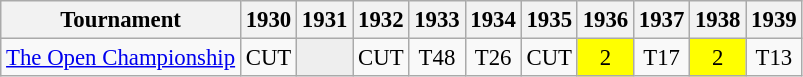<table class="wikitable" style="font-size:95%;text-align:center;">
<tr>
<th>Tournament</th>
<th>1930</th>
<th>1931</th>
<th>1932</th>
<th>1933</th>
<th>1934</th>
<th>1935</th>
<th>1936</th>
<th>1937</th>
<th>1938</th>
<th>1939</th>
</tr>
<tr>
<td align=left><a href='#'>The Open Championship</a></td>
<td>CUT</td>
<td style="background:#eeeeee;"></td>
<td>CUT</td>
<td>T48</td>
<td>T26</td>
<td>CUT</td>
<td style="background:yellow;">2</td>
<td>T17</td>
<td style="background:yellow;">2</td>
<td>T13</td>
</tr>
</table>
